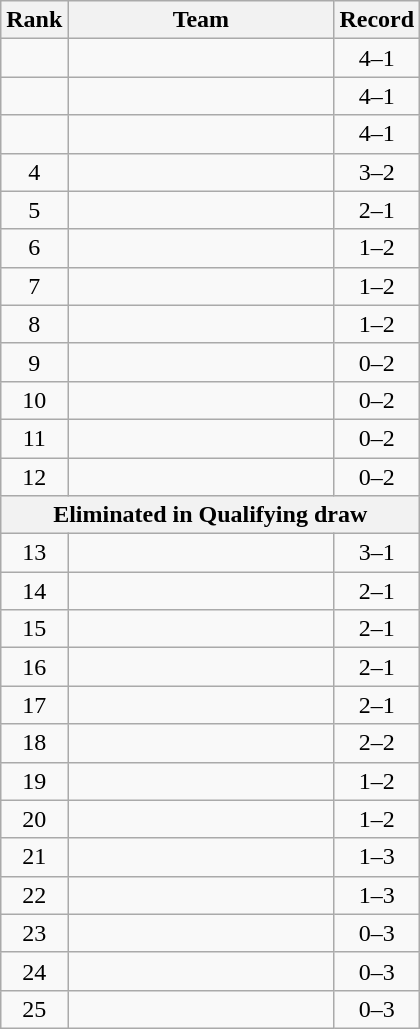<table class="wikitable" style="text-align: center;">
<tr>
<th>Rank</th>
<th width=170>Team</th>
<th>Record</th>
</tr>
<tr>
<td></td>
<td align=left></td>
<td>4–1</td>
</tr>
<tr>
<td></td>
<td align=left></td>
<td>4–1</td>
</tr>
<tr>
<td></td>
<td align=left></td>
<td>4–1</td>
</tr>
<tr>
<td>4</td>
<td align=left></td>
<td>3–2</td>
</tr>
<tr>
<td>5</td>
<td align=left></td>
<td>2–1</td>
</tr>
<tr>
<td>6</td>
<td align=left></td>
<td>1–2</td>
</tr>
<tr>
<td>7</td>
<td align=left></td>
<td>1–2</td>
</tr>
<tr>
<td>8</td>
<td align=left></td>
<td>1–2</td>
</tr>
<tr>
<td>9</td>
<td align=left></td>
<td>0–2</td>
</tr>
<tr>
<td>10</td>
<td align=left></td>
<td>0–2</td>
</tr>
<tr>
<td>11</td>
<td align=left></td>
<td>0–2</td>
</tr>
<tr>
<td>12</td>
<td align=left></td>
<td>0–2</td>
</tr>
<tr>
<th colspan="3">Eliminated in Qualifying draw</th>
</tr>
<tr>
<td>13</td>
<td align=left></td>
<td>3–1</td>
</tr>
<tr>
<td>14</td>
<td align=left></td>
<td>2–1</td>
</tr>
<tr>
<td>15</td>
<td align=left></td>
<td>2–1</td>
</tr>
<tr>
<td>16</td>
<td align=left></td>
<td>2–1</td>
</tr>
<tr>
<td>17</td>
<td align=left></td>
<td>2–1</td>
</tr>
<tr>
<td>18</td>
<td align=left></td>
<td>2–2</td>
</tr>
<tr>
<td>19</td>
<td align=left></td>
<td>1–2</td>
</tr>
<tr>
<td>20</td>
<td align=left></td>
<td>1–2</td>
</tr>
<tr>
<td>21</td>
<td align=left></td>
<td>1–3</td>
</tr>
<tr>
<td>22</td>
<td align=left></td>
<td>1–3</td>
</tr>
<tr>
<td>23</td>
<td align=left></td>
<td>0–3</td>
</tr>
<tr>
<td>24</td>
<td align=left></td>
<td>0–3</td>
</tr>
<tr>
<td>25</td>
<td align=left></td>
<td>0–3</td>
</tr>
</table>
